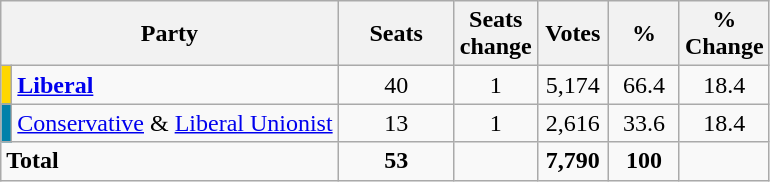<table class="wikitable sortable">
<tr>
<th style="width:100px" colspan=2>Party</th>
<th style="width:70px;">Seats</th>
<th style="width:40px;">Seats change</th>
<th style="width:40px;">Votes</th>
<th style="width:40px;">%</th>
<th style="width:40px;">% Change</th>
</tr>
<tr>
<td bgcolor="#FFD700"></td>
<td><strong><a href='#'>Liberal</a></strong></td>
<td align=center>40</td>
<td align=center>1</td>
<td align=center>5,174</td>
<td align=center>66.4</td>
<td align=center> 18.4</td>
</tr>
<tr>
<td bgcolor="#0281AA"></td>
<td><a href='#'>Conservative</a> & <a href='#'>Liberal Unionist</a></td>
<td align=center>13</td>
<td align=center>1</td>
<td align=center>2,616</td>
<td align=center>33.6</td>
<td align=center> 18.4</td>
</tr>
<tr>
<td colspan=2><strong>Total</strong></td>
<td align=center><strong>53</strong></td>
<td align=center></td>
<td align=center><strong>7,790</strong></td>
<td align=center><strong>100</strong></td>
<td align=center></td>
</tr>
</table>
